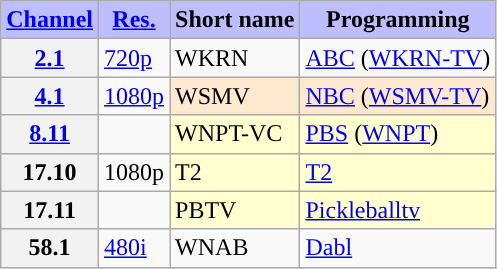<table class="wikitable">
<tr>
<th style="background-color: #bdbdff" scope = "col"><a href='#'>Channel</a></th>
<th style="background-color: #bdbdff" scope = "col"><a href='#'>Res.</a></th>
<th style="background-color: #bdbdff" scope = "col">Short name</th>
<th style="background-color: #bdbdff" scope = "col">Programming</th>
</tr>
<tr>
<th scope = "row"><a href='#'>2.1</a></th>
<td><a href='#'>720p</a></td>
<td>WKRN</td>
<td><a href='#'>ABC</a> (<a href='#'>WKRN-TV</a>)</td>
</tr>
<tr>
<th scope = "row"><a href='#'>4.1</a></th>
<td><a href='#'>1080p</a></td>
<td style="background-color:#ffe8d0">WSMV</td>
<td style="background-color:#ffe8d0"><a href='#'>NBC</a> (<a href='#'>WSMV-TV</a>) </td>
</tr>
<tr>
<th scope = "row"><a href='#'>8.11</a></th>
<td></td>
<td style="background-color:#ffffd0">WNPT-VC</td>
<td style="background-color:#ffffd0"><a href='#'>PBS</a> (<a href='#'>WNPT</a>)</td>
</tr>
<tr>
<th scope = "row">17.10</th>
<td>1080p</td>
<td style="background-color:#ffffd0">T2</td>
<td style="background-color:#ffffd0"><a href='#'>T2</a></td>
</tr>
<tr>
<th scope = "row">17.11</th>
<td></td>
<td style="background-color:#ffffd0">PBTV</td>
<td style="background-color:#ffffd0"><a href='#'>Pickleballtv</a></td>
</tr>
<tr>
<th scope = "row">58.1</th>
<td><a href='#'>480i</a></td>
<td>WNAB</td>
<td><a href='#'>Dabl</a></td>
</tr>
</table>
